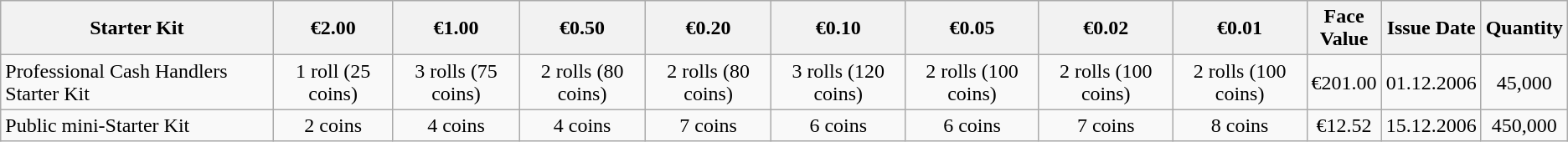<table class="wikitable">
<tr>
<th>Starter Kit</th>
<th>€2.00</th>
<th>€1.00</th>
<th>€0.50</th>
<th>€0.20</th>
<th>€0.10</th>
<th>€0.05</th>
<th>€0.02</th>
<th>€0.01</th>
<th>Face Value</th>
<th>Issue Date</th>
<th>Quantity</th>
</tr>
<tr>
<td align=left>Professional Cash Handlers Starter Kit</td>
<td align=center>1 roll (25 coins)</td>
<td align=center>3 rolls (75 coins)</td>
<td align=center>2 rolls (80 coins)</td>
<td align=center>2 rolls (80 coins)</td>
<td align=center>3 rolls (120 coins)</td>
<td align=center>2 rolls (100 coins)</td>
<td align=center>2 rolls (100 coins)</td>
<td align=center>2 rolls (100 coins)</td>
<td style="text-align:center; width:50px;">€201.00</td>
<td style="text-align:center; width:50px;">01.12.2006</td>
<td style="text-align:center; width:50px;">45,000</td>
</tr>
<tr>
<td align=left>Public mini-Starter Kit</td>
<td align=center>2 coins</td>
<td align=center>4 coins</td>
<td align=center>4 coins</td>
<td align=center>7 coins</td>
<td align=center>6 coins</td>
<td align=center>6 coins</td>
<td align=center>7 coins</td>
<td align=center>8 coins</td>
<td style="text-align:center; width:50px;">€12.52</td>
<td style="text-align:center; width:50px;">15.12.2006</td>
<td style="text-align:center; width:50px;">450,000</td>
</tr>
</table>
